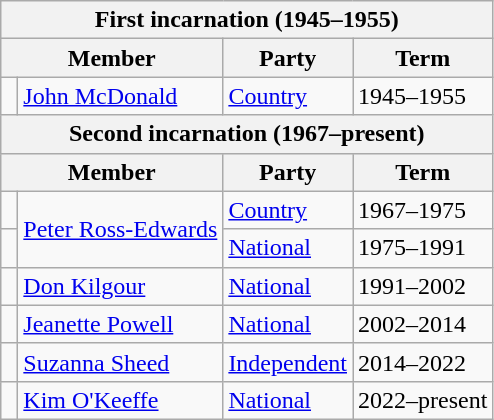<table class="wikitable">
<tr>
<th colspan="4">First incarnation (1945–1955)</th>
</tr>
<tr>
<th colspan="2">Member</th>
<th>Party</th>
<th>Term</th>
</tr>
<tr>
<td> </td>
<td><a href='#'>John McDonald</a></td>
<td><a href='#'>Country</a></td>
<td>1945–1955</td>
</tr>
<tr>
<th colspan="4">Second incarnation (1967–present)</th>
</tr>
<tr>
<th colspan="2">Member</th>
<th>Party</th>
<th>Term</th>
</tr>
<tr>
<td> </td>
<td rowspan="2"><a href='#'>Peter Ross-Edwards</a></td>
<td><a href='#'>Country</a></td>
<td>1967–1975</td>
</tr>
<tr>
<td> </td>
<td><a href='#'>National</a></td>
<td>1975–1991</td>
</tr>
<tr>
<td> </td>
<td><a href='#'>Don Kilgour</a></td>
<td><a href='#'>National</a></td>
<td>1991–2002</td>
</tr>
<tr>
<td> </td>
<td><a href='#'>Jeanette Powell</a></td>
<td><a href='#'>National</a></td>
<td>2002–2014</td>
</tr>
<tr>
<td> </td>
<td><a href='#'>Suzanna Sheed</a></td>
<td><a href='#'>Independent</a></td>
<td>2014–2022</td>
</tr>
<tr>
<td> </td>
<td><a href='#'>Kim O'Keeffe</a></td>
<td><a href='#'>National</a></td>
<td>2022–present</td>
</tr>
</table>
